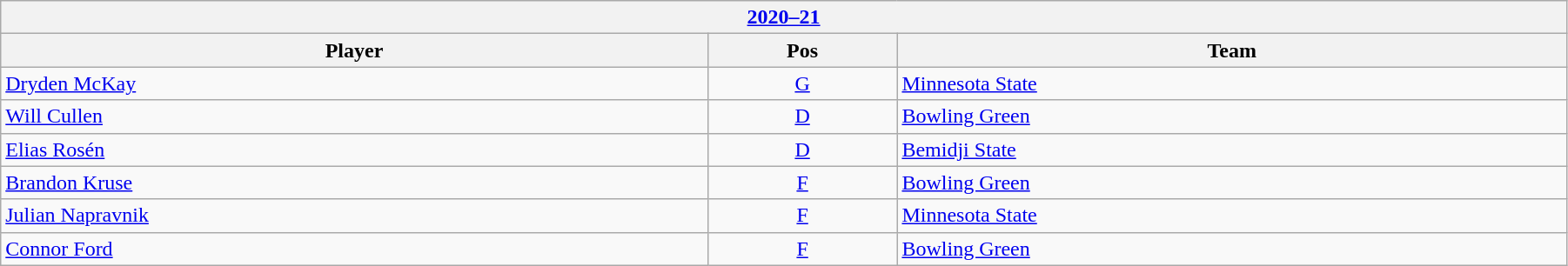<table class="wikitable" width=95%>
<tr>
<th colspan=3><a href='#'>2020–21</a></th>
</tr>
<tr>
<th>Player</th>
<th>Pos</th>
<th>Team</th>
</tr>
<tr>
<td><a href='#'>Dryden McKay</a></td>
<td align=center><a href='#'>G</a></td>
<td><a href='#'>Minnesota State</a></td>
</tr>
<tr>
<td><a href='#'>Will Cullen</a></td>
<td align=center><a href='#'>D</a></td>
<td><a href='#'>Bowling Green</a></td>
</tr>
<tr>
<td><a href='#'>Elias Rosén</a></td>
<td align=center><a href='#'>D</a></td>
<td><a href='#'>Bemidji State</a></td>
</tr>
<tr>
<td><a href='#'>Brandon Kruse</a></td>
<td align=center><a href='#'>F</a></td>
<td><a href='#'>Bowling Green</a></td>
</tr>
<tr>
<td><a href='#'>Julian Napravnik</a></td>
<td align=center><a href='#'>F</a></td>
<td><a href='#'>Minnesota State</a></td>
</tr>
<tr>
<td><a href='#'>Connor Ford</a></td>
<td align=center><a href='#'>F</a></td>
<td><a href='#'>Bowling Green</a></td>
</tr>
</table>
